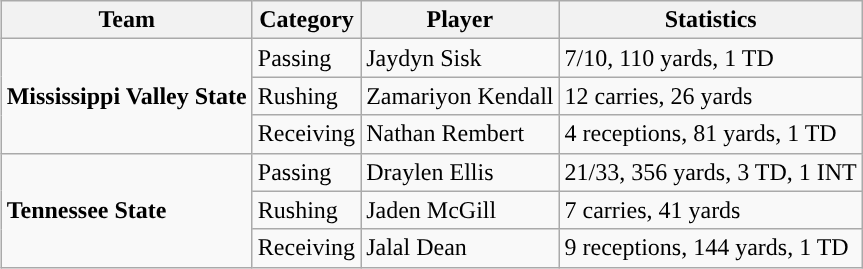<table class="wikitable" style="float: right;">
<tr>
<th>Team</th>
<th>Category</th>
<th>Player</th>
<th>Statistics</th>
</tr>
<tr>
<td rowspan=3><strong>Mississippi Valley State</strong></td>
<td>Passing</td>
<td>Jaydyn Sisk</td>
<td>7/10, 110 yards, 1 TD</td>
</tr>
<tr>
<td>Rushing</td>
<td>Zamariyon Kendall</td>
<td>12 carries, 26 yards</td>
</tr>
<tr>
<td>Receiving</td>
<td>Nathan Rembert</td>
<td>4 receptions, 81 yards, 1 TD</td>
</tr>
<tr>
<td rowspan=3><strong>Tennessee State</strong></td>
<td>Passing</td>
<td>Draylen Ellis</td>
<td>21/33, 356 yards, 3 TD, 1 INT</td>
</tr>
<tr>
<td>Rushing</td>
<td>Jaden McGill</td>
<td>7 carries, 41 yards</td>
</tr>
<tr>
<td>Receiving</td>
<td>Jalal Dean</td>
<td>9 receptions, 144 yards, 1 TD</td>
</tr>
</table>
